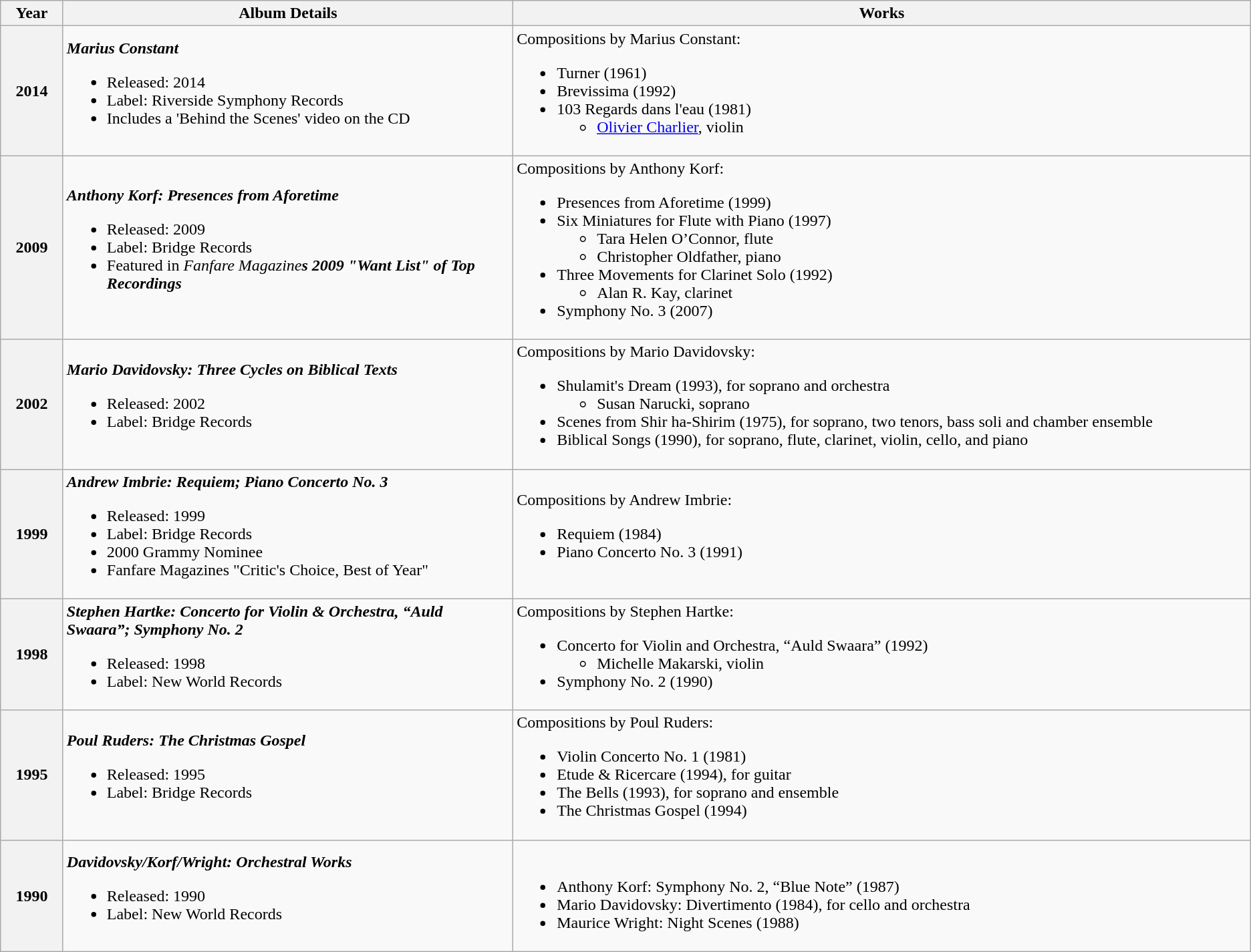<table class="wikitable sortable" border="1">
<tr>
<th width="5%">Year</th>
<th width="36%">Album Details</th>
<th width="59%" class="unsortable">Works</th>
</tr>
<tr>
<th>2014</th>
<td><strong><em>Marius Constant</em></strong><br><ul><li>Released: 2014</li><li>Label: Riverside Symphony Records</li><li>Includes a 'Behind the Scenes' video on the CD</li></ul></td>
<td>Compositions by Marius Constant:<br><ul><li>Turner (1961)</li><li>Brevissima (1992)</li><li>103 Regards dans l'eau (1981)<ul><li><a href='#'>Olivier Charlier</a>, violin</li></ul></li></ul></td>
</tr>
<tr>
<th>2009</th>
<td><strong><em>Anthony Korf: Presences from Aforetime</em></strong><br><ul><li>Released: 2009</li><li>Label: Bridge Records</li><li>Featured in <em>Fanfare Magazine<strong>s 2009 "Want List" of Top Recordings</li></ul></td>
<td>Compositions by Anthony Korf:<br><ul><li>Presences from Aforetime (1999)</li><li>Six Miniatures for Flute with Piano (1997)<ul><li>Tara Helen O’Connor, flute</li><li>Christopher Oldfather, piano</li></ul></li><li>Three Movements for Clarinet Solo (1992)<ul><li>Alan R. Kay, clarinet</li></ul></li><li>Symphony No. 3 (2007)</li></ul></td>
</tr>
<tr>
<th>2002</th>
<td><strong><em>Mario Davidovsky: Three Cycles on Biblical Texts</em></strong><br><ul><li>Released: 2002</li><li>Label: Bridge Records</li></ul></td>
<td>Compositions by Mario Davidovsky:<br><ul><li>Shulamit's Dream (1993), for soprano and orchestra<ul><li>Susan Narucki, soprano</li></ul></li><li>Scenes from Shir ha-Shirim (1975), for soprano, two tenors, bass soli and chamber ensemble</li><li>Biblical Songs (1990), for soprano, flute, clarinet, violin, cello, and piano</li></ul></td>
</tr>
<tr>
<th>1999</th>
<td><strong><em>Andrew Imbrie: Requiem; Piano Concerto No. 3</em></strong><br><ul><li>Released: 1999</li><li>Label: Bridge Records</li><li>2000 Grammy Nominee</li><li></em>Fanfare Magazine</strong>s "Critic's Choice, Best of Year"</li></ul></td>
<td>Compositions by Andrew Imbrie:<br><ul><li>Requiem (1984)</li><li>Piano Concerto No. 3 (1991)</li></ul></td>
</tr>
<tr>
<th>1998</th>
<td><strong><em>Stephen Hartke: Concerto for Violin & Orchestra, “Auld Swaara”; Symphony No. 2</em></strong><br><ul><li>Released: 1998</li><li>Label: New World Records</li></ul></td>
<td>Compositions by Stephen Hartke:<br><ul><li>Concerto for Violin and Orchestra, “Auld Swaara” (1992)<ul><li>Michelle Makarski, violin</li></ul></li><li>Symphony No. 2 (1990)</li></ul></td>
</tr>
<tr>
<th>1995</th>
<td><strong><em>Poul Ruders: The Christmas Gospel</em></strong><br><ul><li>Released: 1995</li><li>Label: Bridge Records</li></ul></td>
<td>Compositions by Poul Ruders:<br><ul><li>Violin Concerto No. 1 (1981)</li><li>Etude & Ricercare (1994), for guitar</li><li>The Bells (1993), for soprano and ensemble</li><li>The Christmas Gospel (1994)</li></ul></td>
</tr>
<tr>
<th>1990</th>
<td><strong><em>Davidovsky/Korf/Wright: Orchestral Works</em></strong><br><ul><li>Released: 1990</li><li>Label: New World Records</li></ul></td>
<td><br><ul><li>Anthony Korf: Symphony No. 2, “Blue Note” (1987)</li><li>Mario Davidovsky: Divertimento (1984), for cello and orchestra</li><li>Maurice Wright: Night Scenes (1988)</li></ul></td>
</tr>
</table>
